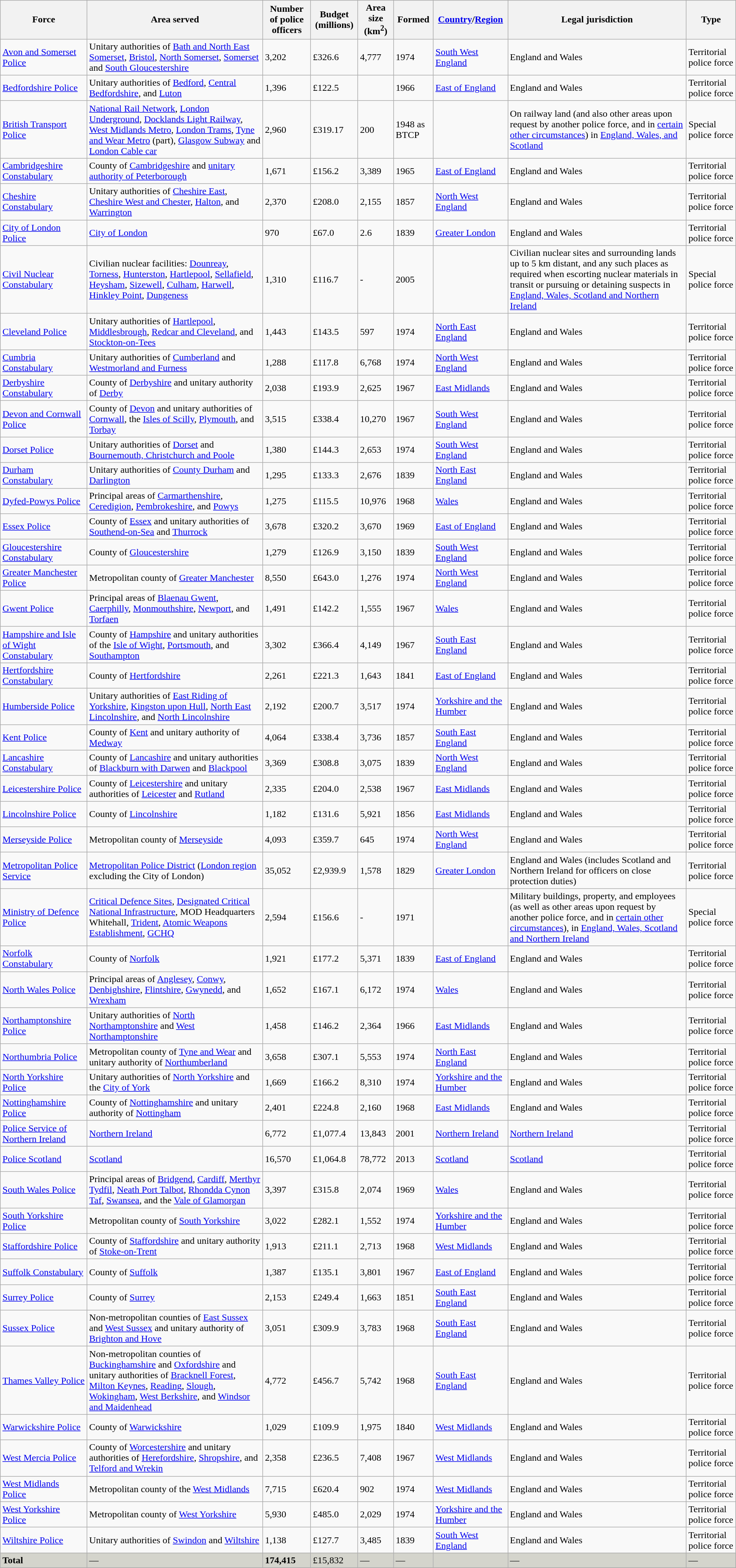<table class="wikitable sortable" style="text-align:left">
<tr>
<th>Force</th>
<th data-sort-type="number">Area served</th>
<th>Number of police officers</th>
<th data-sort-type="number">Budget (millions)</th>
<th data-sort-type="number">Area size (km<sup>2</sup>)</th>
<th>Formed</th>
<th><a href='#'>Country</a>/<a href='#'>Region</a></th>
<th>Legal jurisdiction</th>
<th>Type</th>
</tr>
<tr>
<td><a href='#'>Avon and Somerset Police</a></td>
<td>Unitary authorities of <a href='#'>Bath and North East Somerset</a>, <a href='#'>Bristol</a>, <a href='#'>North Somerset</a>, <a href='#'>Somerset</a> and <a href='#'>South Gloucestershire</a></td>
<td>3,202</td>
<td>£326.6</td>
<td> 4,777</td>
<td> 1974</td>
<td><a href='#'>South West England</a></td>
<td>England and Wales</td>
<td>Territorial police force</td>
</tr>
<tr>
<td><a href='#'>Bedfordshire Police</a></td>
<td>Unitary authorities of <a href='#'>Bedford</a>, <a href='#'>Central Bedfordshire</a>, and <a href='#'>Luton</a></td>
<td>1,396</td>
<td>£122.5</td>
<td> </td>
<td> 1966</td>
<td><a href='#'>East of England</a></td>
<td>England and Wales</td>
<td>Territorial police force</td>
</tr>
<tr>
<td><a href='#'>British Transport Police</a></td>
<td><a href='#'>National Rail Network</a>, <a href='#'>London Underground</a>, <a href='#'>Docklands Light Railway</a>, <a href='#'>West Midlands Metro</a>, <a href='#'>London Trams</a>, <a href='#'>Tyne and Wear Metro</a> (part), <a href='#'>Glasgow Subway</a> and <a href='#'>London Cable car</a></td>
<td>2,960</td>
<td>£319.17</td>
<td>200</td>
<td> 1948 as BTCP</td>
<td></td>
<td>On railway land (and also other areas upon request by another police force, and in <a href='#'>certain other circumstances</a>) in <a href='#'>England, Wales, and Scotland</a></td>
<td>Special police force</td>
</tr>
<tr>
<td><a href='#'>Cambridgeshire Constabulary</a></td>
<td>County of <a href='#'>Cambridgeshire</a> and <a href='#'>unitary authority of Peterborough</a></td>
<td>1,671</td>
<td>£156.2</td>
<td> 3,389</td>
<td> 1965</td>
<td><a href='#'>East of England</a></td>
<td>England and Wales</td>
<td>Territorial police force</td>
</tr>
<tr>
<td><a href='#'>Cheshire Constabulary</a></td>
<td>Unitary authorities of <a href='#'>Cheshire East</a>, <a href='#'>Cheshire West and Chester</a>, <a href='#'>Halton</a>, and <a href='#'>Warrington</a></td>
<td>2,370</td>
<td>£208.0</td>
<td> 2,155</td>
<td> 1857</td>
<td><a href='#'>North West England</a></td>
<td>England and Wales</td>
<td>Territorial police force</td>
</tr>
<tr>
<td><a href='#'>City of London Police</a></td>
<td><a href='#'>City of London</a></td>
<td>970</td>
<td>£67.0</td>
<td>2.6</td>
<td> 1839</td>
<td><a href='#'>Greater London</a></td>
<td>England and Wales</td>
<td>Territorial police force</td>
</tr>
<tr>
<td><a href='#'>Civil Nuclear Constabulary</a></td>
<td>Civilian nuclear facilities: <a href='#'>Dounreay</a>, <a href='#'>Torness</a>, <a href='#'>Hunterston</a>, <a href='#'>Hartlepool</a>, <a href='#'>Sellafield</a>, <a href='#'>Heysham</a>, <a href='#'>Sizewell</a>, <a href='#'>Culham</a>, <a href='#'>Harwell</a>, <a href='#'>Hinkley Point</a>, <a href='#'>Dungeness</a></td>
<td>1,310</td>
<td> £116.7</td>
<td>-</td>
<td> 2005</td>
<td></td>
<td>Civilian nuclear sites and surrounding lands up to 5 km distant, and any such places as required when escorting nuclear materials in transit or pursuing or detaining suspects in <a href='#'>England, Wales, Scotland and Northern Ireland</a></td>
<td>Special police force</td>
</tr>
<tr>
<td><a href='#'>Cleveland Police</a></td>
<td>Unitary authorities of <a href='#'>Hartlepool</a>, <a href='#'>Middlesbrough</a>, <a href='#'>Redcar and Cleveland</a>, and <a href='#'>Stockton-on-Tees</a></td>
<td>1,443</td>
<td>£143.5</td>
<td> 597</td>
<td> 1974</td>
<td><a href='#'>North East England</a></td>
<td>England and Wales</td>
<td>Territorial police force</td>
</tr>
<tr>
<td><a href='#'>Cumbria Constabulary</a></td>
<td>Unitary authorities of <a href='#'>Cumberland</a> and <a href='#'>Westmorland and Furness</a></td>
<td>1,288</td>
<td>£117.8</td>
<td> 6,768</td>
<td> 1974</td>
<td><a href='#'>North West England</a></td>
<td>England and Wales</td>
<td>Territorial police force</td>
</tr>
<tr>
<td><a href='#'>Derbyshire Constabulary</a></td>
<td>County of <a href='#'>Derbyshire</a> and unitary authority of <a href='#'>Derby</a></td>
<td>2,038</td>
<td>£193.9</td>
<td> 2,625</td>
<td> 1967</td>
<td><a href='#'>East Midlands</a></td>
<td>England and Wales</td>
<td>Territorial police force</td>
</tr>
<tr>
<td><a href='#'>Devon and Cornwall Police</a></td>
<td>County of <a href='#'>Devon</a> and unitary authorities of <a href='#'>Cornwall</a>, the <a href='#'>Isles of Scilly</a>, <a href='#'>Plymouth</a>, and <a href='#'>Torbay</a></td>
<td>3,515</td>
<td>£338.4</td>
<td> 10,270</td>
<td> 1967</td>
<td><a href='#'>South West England</a></td>
<td>England and Wales</td>
<td>Territorial police force</td>
</tr>
<tr>
<td><a href='#'>Dorset Police</a></td>
<td>Unitary authorities of <a href='#'>Dorset</a> and <a href='#'>Bournemouth, Christchurch and Poole</a></td>
<td>1,380</td>
<td>£144.3</td>
<td> 2,653</td>
<td> 1974</td>
<td><a href='#'>South West England</a></td>
<td>England and Wales</td>
<td>Territorial police force</td>
</tr>
<tr>
<td><a href='#'>Durham Constabulary</a></td>
<td>Unitary authorities of <a href='#'>County Durham</a> and <a href='#'>Darlington</a></td>
<td>1,295</td>
<td>£133.3</td>
<td> 2,676</td>
<td> 1839</td>
<td><a href='#'>North East England</a></td>
<td>England and Wales</td>
<td>Territorial police force</td>
</tr>
<tr>
<td><a href='#'>Dyfed-Powys Police</a></td>
<td>Principal areas of <a href='#'>Carmarthenshire</a>, <a href='#'>Ceredigion</a>, <a href='#'>Pembrokeshire</a>, and <a href='#'>Powys</a></td>
<td>1,275</td>
<td>£115.5</td>
<td> 10,976</td>
<td> 1968</td>
<td><a href='#'>Wales</a></td>
<td>England and Wales</td>
<td>Territorial police force</td>
</tr>
<tr>
<td><a href='#'>Essex Police</a></td>
<td>County of <a href='#'>Essex</a> and unitary authorities of <a href='#'>Southend-on-Sea</a> and <a href='#'>Thurrock</a></td>
<td>3,678</td>
<td>£320.2</td>
<td> 3,670</td>
<td> 1969</td>
<td><a href='#'>East of England</a></td>
<td>England and Wales</td>
<td>Territorial police force</td>
</tr>
<tr>
<td><a href='#'>Gloucestershire Constabulary</a></td>
<td>County of <a href='#'>Gloucestershire</a></td>
<td>1,279</td>
<td>£126.9</td>
<td> 3,150</td>
<td> 1839</td>
<td><a href='#'>South West England</a></td>
<td>England and Wales</td>
<td>Territorial police force</td>
</tr>
<tr>
<td><a href='#'>Greater Manchester Police</a></td>
<td>Metropolitan county of <a href='#'>Greater Manchester</a></td>
<td>8,550</td>
<td>£643.0</td>
<td> 1,276</td>
<td> 1974</td>
<td><a href='#'>North West England</a></td>
<td>England and Wales</td>
<td>Territorial police force</td>
</tr>
<tr>
<td><a href='#'>Gwent Police</a></td>
<td>Principal areas of <a href='#'>Blaenau Gwent</a>, <a href='#'>Caerphilly</a>, <a href='#'>Monmouthshire</a>, <a href='#'>Newport</a>, and <a href='#'>Torfaen</a></td>
<td>1,491</td>
<td>£142.2</td>
<td> 1,555</td>
<td> 1967</td>
<td><a href='#'>Wales</a></td>
<td>England and Wales</td>
<td>Territorial police force</td>
</tr>
<tr>
<td><a href='#'>Hampshire and Isle of Wight Constabulary</a></td>
<td>County of <a href='#'>Hampshire</a> and unitary authorities of the <a href='#'>Isle of Wight</a>, <a href='#'>Portsmouth</a>, and <a href='#'>Southampton</a></td>
<td>3,302</td>
<td>£366.4</td>
<td> 4,149</td>
<td> 1967</td>
<td><a href='#'>South East England</a></td>
<td>England and Wales</td>
<td>Territorial police force</td>
</tr>
<tr>
<td><a href='#'>Hertfordshire Constabulary</a></td>
<td>County of <a href='#'>Hertfordshire</a></td>
<td>2,261</td>
<td>£221.3</td>
<td> 1,643</td>
<td> 1841</td>
<td><a href='#'>East of England</a></td>
<td>England and Wales</td>
<td>Territorial police force</td>
</tr>
<tr>
<td><a href='#'>Humberside Police</a></td>
<td>Unitary authorities of <a href='#'>East Riding of Yorkshire</a>, <a href='#'>Kingston upon Hull</a>, <a href='#'>North East Lincolnshire</a>, and <a href='#'>North Lincolnshire</a></td>
<td>2,192</td>
<td>£200.7</td>
<td> 3,517</td>
<td> 1974</td>
<td><a href='#'>Yorkshire and the Humber</a></td>
<td>England and Wales</td>
<td>Territorial police force</td>
</tr>
<tr>
<td><a href='#'>Kent Police</a></td>
<td>County of <a href='#'>Kent</a> and unitary authority of <a href='#'>Medway</a></td>
<td>4,064</td>
<td>£338.4</td>
<td> 3,736</td>
<td> 1857</td>
<td><a href='#'>South East England</a></td>
<td>England and Wales</td>
<td>Territorial police force</td>
</tr>
<tr>
<td><a href='#'>Lancashire Constabulary</a></td>
<td>County of <a href='#'>Lancashire</a> and unitary authorities of <a href='#'>Blackburn with Darwen</a> and <a href='#'>Blackpool</a></td>
<td>3,369</td>
<td>£308.8</td>
<td> 3,075</td>
<td> 1839</td>
<td><a href='#'>North West England</a></td>
<td>England and Wales</td>
<td>Territorial police force</td>
</tr>
<tr>
<td><a href='#'>Leicestershire Police</a></td>
<td>County of <a href='#'>Leicestershire</a> and unitary authorities of <a href='#'>Leicester</a> and <a href='#'>Rutland</a></td>
<td>2,335</td>
<td>£204.0</td>
<td> 2,538</td>
<td> 1967</td>
<td><a href='#'>East Midlands</a></td>
<td>England and Wales</td>
<td>Territorial police force</td>
</tr>
<tr>
<td><a href='#'>Lincolnshire Police</a></td>
<td>County of <a href='#'>Lincolnshire</a></td>
<td>1,182</td>
<td>£131.6</td>
<td> 5,921</td>
<td> 1856</td>
<td><a href='#'>East Midlands</a></td>
<td>England and Wales</td>
<td>Territorial police force</td>
</tr>
<tr>
<td><a href='#'>Merseyside Police</a></td>
<td>Metropolitan county of <a href='#'>Merseyside</a></td>
<td>4,093</td>
<td>£359.7</td>
<td> 645</td>
<td> 1974</td>
<td><a href='#'>North West England</a></td>
<td>England and Wales</td>
<td>Territorial police force</td>
</tr>
<tr>
<td><a href='#'>Metropolitan Police Service</a></td>
<td><a href='#'>Metropolitan Police District</a> (<a href='#'>London region</a> excluding the City of London)</td>
<td>35,052</td>
<td>£2,939.9</td>
<td> 1,578</td>
<td> 1829</td>
<td><a href='#'>Greater London</a></td>
<td>England and Wales (includes Scotland and Northern Ireland for officers on close protection duties)</td>
<td>Territorial police force</td>
</tr>
<tr>
<td><a href='#'>Ministry of Defence Police</a></td>
<td><a href='#'>Critical Defence Sites</a>, <a href='#'>Designated Critical National Infrastructure</a>, MOD Headquarters Whitehall, <a href='#'>Trident</a>, <a href='#'>Atomic Weapons Establishment</a>, <a href='#'>GCHQ</a></td>
<td>2,594</td>
<td> £156.6</td>
<td>-</td>
<td> 1971</td>
<td></td>
<td>Military buildings, property, and employees (as well as other areas upon request by another police force, and in <a href='#'>certain other circumstances</a>), in <a href='#'>England, Wales, Scotland and Northern Ireland</a></td>
<td>Special police force</td>
</tr>
<tr>
<td><a href='#'>Norfolk Constabulary</a></td>
<td>County of <a href='#'>Norfolk</a></td>
<td>1,921</td>
<td>£177.2</td>
<td> 5,371</td>
<td> 1839</td>
<td><a href='#'>East of England</a></td>
<td>England and Wales</td>
<td>Territorial police force</td>
</tr>
<tr>
<td><a href='#'>North Wales Police</a></td>
<td>Principal areas of <a href='#'>Anglesey</a>, <a href='#'>Conwy</a>, <a href='#'>Denbighshire</a>, <a href='#'>Flintshire</a>, <a href='#'>Gwynedd</a>, and <a href='#'>Wrexham</a></td>
<td>1,652</td>
<td>£167.1</td>
<td> 6,172</td>
<td> 1974</td>
<td><a href='#'>Wales</a></td>
<td>England and Wales</td>
<td>Territorial police force</td>
</tr>
<tr>
<td><a href='#'>Northamptonshire Police</a></td>
<td>Unitary authorities of <a href='#'>North Northamptonshire</a> and <a href='#'>West Northamptonshire</a></td>
<td>1,458</td>
<td>£146.2</td>
<td> 2,364</td>
<td> 1966</td>
<td><a href='#'>East Midlands</a></td>
<td>England and Wales</td>
<td>Territorial police force</td>
</tr>
<tr>
<td><a href='#'>Northumbria Police</a></td>
<td>Metropolitan county of <a href='#'>Tyne and Wear</a> and unitary authority of <a href='#'>Northumberland</a></td>
<td>3,658</td>
<td>£307.1</td>
<td> 5,553</td>
<td> 1974</td>
<td><a href='#'>North East England</a></td>
<td>England and Wales</td>
<td>Territorial police force</td>
</tr>
<tr>
<td><a href='#'>North Yorkshire Police</a></td>
<td>Unitary authorities of <a href='#'>North Yorkshire</a> and the <a href='#'>City of York</a></td>
<td>1,669</td>
<td>£166.2</td>
<td> 8,310</td>
<td> 1974</td>
<td><a href='#'>Yorkshire and the Humber</a></td>
<td>England and Wales</td>
<td>Territorial police force</td>
</tr>
<tr>
<td><a href='#'>Nottinghamshire Police</a></td>
<td>County of <a href='#'>Nottinghamshire</a> and unitary authority of <a href='#'>Nottingham</a></td>
<td>2,401</td>
<td>£224.8</td>
<td> 2,160</td>
<td> 1968</td>
<td><a href='#'>East Midlands</a></td>
<td>England and Wales</td>
<td>Territorial police force</td>
</tr>
<tr>
<td><a href='#'>Police Service of Northern Ireland</a></td>
<td><a href='#'>Northern Ireland</a></td>
<td>6,772</td>
<td>£1,077.4</td>
<td> 13,843</td>
<td> 2001</td>
<td><a href='#'>Northern Ireland</a></td>
<td><a href='#'>Northern Ireland</a></td>
<td>Territorial police force</td>
</tr>
<tr>
<td><a href='#'>Police Scotland</a></td>
<td><a href='#'>Scotland</a></td>
<td>16,570</td>
<td>£1,064.8</td>
<td> 78,772</td>
<td> 2013</td>
<td><a href='#'>Scotland</a></td>
<td><a href='#'>Scotland</a></td>
<td>Territorial police force</td>
</tr>
<tr>
<td><a href='#'>South Wales Police</a></td>
<td>Principal areas of <a href='#'>Bridgend</a>, <a href='#'>Cardiff</a>, <a href='#'>Merthyr Tydfil</a>, <a href='#'>Neath Port Talbot</a>, <a href='#'>Rhondda Cynon Taf</a>, <a href='#'>Swansea</a>, and the <a href='#'>Vale of Glamorgan</a></td>
<td>3,397</td>
<td>£315.8</td>
<td> 2,074</td>
<td> 1969</td>
<td><a href='#'>Wales</a></td>
<td>England and Wales</td>
<td>Territorial police force</td>
</tr>
<tr>
<td><a href='#'>South Yorkshire Police</a></td>
<td>Metropolitan county of <a href='#'>South Yorkshire</a></td>
<td>3,022</td>
<td>£282.1</td>
<td> 1,552</td>
<td> 1974</td>
<td><a href='#'>Yorkshire and the Humber</a></td>
<td>England and Wales</td>
<td>Territorial police force</td>
</tr>
<tr>
<td><a href='#'>Staffordshire Police</a></td>
<td>County of <a href='#'>Staffordshire</a> and unitary authority of <a href='#'>Stoke-on-Trent</a></td>
<td>1,913</td>
<td>£211.1</td>
<td> 2,713</td>
<td> 1968</td>
<td><a href='#'>West Midlands</a></td>
<td>England and Wales</td>
<td>Territorial police force</td>
</tr>
<tr>
<td><a href='#'>Suffolk Constabulary</a></td>
<td>County of <a href='#'>Suffolk</a></td>
<td>1,387</td>
<td>£135.1</td>
<td> 3,801</td>
<td> 1967</td>
<td><a href='#'>East of England</a></td>
<td>England and Wales</td>
<td>Territorial police force</td>
</tr>
<tr>
<td><a href='#'>Surrey Police</a></td>
<td>County of <a href='#'>Surrey</a></td>
<td>2,153</td>
<td>£249.4</td>
<td> 1,663</td>
<td> 1851</td>
<td><a href='#'>South East England</a></td>
<td>England and Wales</td>
<td>Territorial police force</td>
</tr>
<tr>
<td><a href='#'>Sussex Police</a></td>
<td>Non-metropolitan counties of <a href='#'>East Sussex</a> and <a href='#'>West Sussex</a> and unitary authority of <a href='#'>Brighton and Hove</a></td>
<td>3,051</td>
<td>£309.9</td>
<td> 3,783</td>
<td> 1968</td>
<td><a href='#'>South East England</a></td>
<td>England and Wales</td>
<td>Territorial police force</td>
</tr>
<tr>
<td><a href='#'>Thames Valley Police</a></td>
<td>Non-metropolitan counties of <a href='#'>Buckinghamshire</a> and <a href='#'>Oxfordshire</a> and unitary authorities of <a href='#'>Bracknell Forest</a>, <a href='#'>Milton Keynes</a>, <a href='#'>Reading</a>, <a href='#'>Slough</a>, <a href='#'>Wokingham</a>, <a href='#'>West Berkshire</a>, and <a href='#'>Windsor and Maidenhead</a></td>
<td>4,772</td>
<td>£456.7</td>
<td> 5,742</td>
<td> 1968</td>
<td><a href='#'>South East England</a></td>
<td>England and Wales</td>
<td>Territorial police force</td>
</tr>
<tr>
<td><a href='#'>Warwickshire Police</a></td>
<td>County of <a href='#'>Warwickshire</a></td>
<td>1,029</td>
<td>£109.9</td>
<td> 1,975</td>
<td> 1840</td>
<td><a href='#'>West Midlands</a></td>
<td>England and Wales</td>
<td>Territorial police force</td>
</tr>
<tr>
<td><a href='#'>West Mercia Police</a></td>
<td>County of <a href='#'>Worcestershire</a> and unitary authorities of <a href='#'>Herefordshire</a>, <a href='#'>Shropshire</a>, and <a href='#'>Telford and Wrekin</a></td>
<td>2,358</td>
<td>£236.5</td>
<td> 7,408</td>
<td> 1967</td>
<td><a href='#'>West Midlands</a></td>
<td>England and Wales</td>
<td>Territorial police force</td>
</tr>
<tr>
<td><a href='#'>West Midlands Police</a></td>
<td>Metropolitan county of the <a href='#'>West Midlands</a></td>
<td>7,715</td>
<td>£620.4</td>
<td> 902</td>
<td> 1974</td>
<td><a href='#'>West Midlands</a></td>
<td>England and Wales</td>
<td>Territorial police force</td>
</tr>
<tr>
<td><a href='#'>West Yorkshire Police</a></td>
<td>Metropolitan county of <a href='#'>West Yorkshire</a></td>
<td>5,930</td>
<td>£485.0</td>
<td> 2,029</td>
<td> 1974</td>
<td><a href='#'>Yorkshire and the Humber</a></td>
<td>England and Wales</td>
<td>Territorial police force</td>
</tr>
<tr>
<td><a href='#'>Wiltshire Police</a></td>
<td>Unitary authorities of <a href='#'>Swindon</a> and <a href='#'>Wiltshire</a></td>
<td>1,138</td>
<td>£127.7</td>
<td> 3,485</td>
<td> 1839</td>
<td><a href='#'>South West England</a></td>
<td>England and Wales</td>
<td>Territorial police force</td>
</tr>
<tr class="sortbottom" style="background:#d4d4cc;">
<td><strong>Total</strong></td>
<td>—</td>
<td style="text-align: left;"><strong>174,415</strong></td>
<td>£15,832</td>
<td>—</td>
<td>—</td>
<td></td>
<td>—</td>
<td>—</td>
</tr>
</table>
